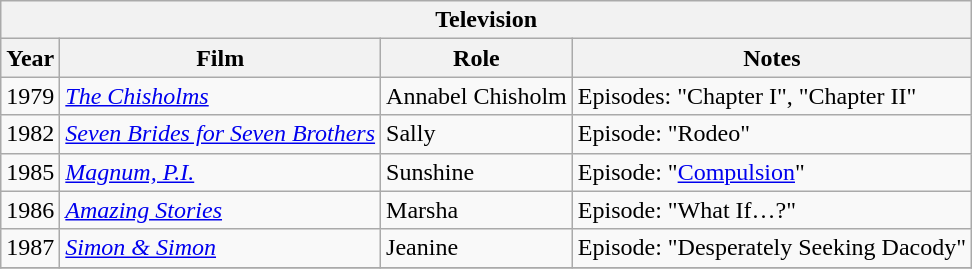<table class="wikitable sortable" style="min-width:30em">
<tr>
<th colspan=7>Television</th>
</tr>
<tr>
<th>Year</th>
<th>Film</th>
<th>Role</th>
<th>Notes</th>
</tr>
<tr>
<td>1979</td>
<td><em><a href='#'>The Chisholms</a></em></td>
<td>Annabel Chisholm</td>
<td>Episodes: "Chapter I", "Chapter II"</td>
</tr>
<tr>
<td>1982</td>
<td><em><a href='#'>Seven Brides for Seven Brothers</a></em></td>
<td>Sally</td>
<td>Episode: "Rodeo"</td>
</tr>
<tr>
<td>1985</td>
<td><em><a href='#'>Magnum, P.I.</a></em></td>
<td>Sunshine</td>
<td>Episode: "<a href='#'>Compulsion</a>"</td>
</tr>
<tr>
<td>1986</td>
<td><em><a href='#'>Amazing Stories</a></em></td>
<td>Marsha</td>
<td>Episode: "What If…?"</td>
</tr>
<tr>
<td>1987</td>
<td><em><a href='#'>Simon & Simon</a></em></td>
<td>Jeanine</td>
<td>Episode: "Desperately Seeking Dacody"</td>
</tr>
<tr>
</tr>
</table>
